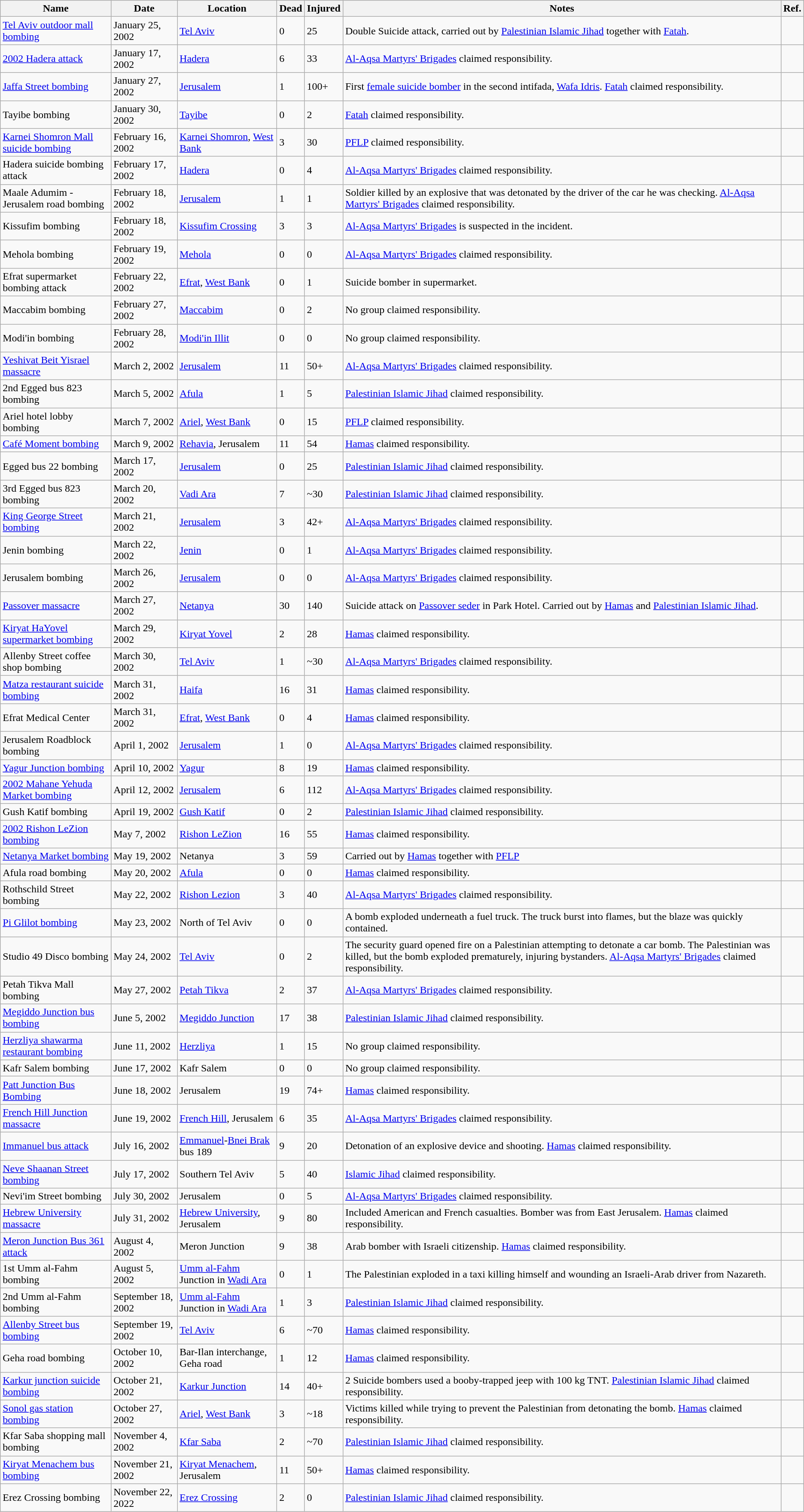<table class="wikitable sortable">
<tr>
<th>Name</th>
<th>Date</th>
<th>Location</th>
<th>Dead</th>
<th>Injured</th>
<th>Notes</th>
<th>Ref.</th>
</tr>
<tr>
<td><a href='#'>Tel Aviv outdoor mall bombing</a></td>
<td>January 25, 2002</td>
<td><a href='#'>Tel Aviv</a></td>
<td>0</td>
<td>25</td>
<td>Double Suicide attack, carried out by <a href='#'>Palestinian Islamic Jihad</a> together with <a href='#'>Fatah</a>.</td>
<td></td>
</tr>
<tr>
<td><a href='#'>2002 Hadera attack</a></td>
<td>January 17, 2002</td>
<td><a href='#'>Hadera</a></td>
<td>6</td>
<td>33</td>
<td><a href='#'>Al-Aqsa Martyrs' Brigades</a> claimed responsibility.</td>
<td></td>
</tr>
<tr>
<td><a href='#'>Jaffa Street bombing</a></td>
<td>January 27, 2002</td>
<td><a href='#'>Jerusalem</a></td>
<td>1</td>
<td>100+</td>
<td>First <a href='#'>female suicide bomber</a> in the second intifada, <a href='#'>Wafa Idris</a>. <a href='#'>Fatah</a> claimed responsibility.</td>
<td></td>
</tr>
<tr>
<td>Tayibe bombing</td>
<td>January 30, 2002</td>
<td><a href='#'>Tayibe</a></td>
<td>0</td>
<td>2</td>
<td><a href='#'>Fatah</a> claimed responsibility.</td>
<td></td>
</tr>
<tr>
<td><a href='#'>Karnei Shomron Mall suicide bombing</a></td>
<td>February 16, 2002</td>
<td><a href='#'>Karnei Shomron</a>, <a href='#'>West Bank</a></td>
<td>3</td>
<td>30</td>
<td><a href='#'>PFLP</a> claimed responsibility.</td>
<td></td>
</tr>
<tr>
<td>Hadera suicide bombing attack</td>
<td>February 17, 2002</td>
<td><a href='#'>Hadera</a></td>
<td>0</td>
<td>4</td>
<td><a href='#'>Al-Aqsa Martyrs' Brigades</a> claimed responsibility.</td>
<td></td>
</tr>
<tr>
<td>Maale Adumim - Jerusalem road bombing</td>
<td>February 18, 2002</td>
<td><a href='#'>Jerusalem</a></td>
<td>1</td>
<td>1</td>
<td>Soldier killed by an explosive that was detonated by the driver of the car he was checking. <a href='#'>Al-Aqsa Martyrs' Brigades</a> claimed responsibility.</td>
<td></td>
</tr>
<tr>
<td>Kissufim bombing</td>
<td>February 18, 2002</td>
<td><a href='#'>Kissufim Crossing</a></td>
<td>3</td>
<td>3</td>
<td><a href='#'>Al-Aqsa Martyrs' Brigades</a> is suspected in the incident.</td>
<td></td>
</tr>
<tr>
<td>Mehola bombing</td>
<td>February 19, 2002</td>
<td><a href='#'>Mehola</a></td>
<td>0</td>
<td>0</td>
<td><a href='#'>Al-Aqsa Martyrs' Brigades</a> claimed responsibility.</td>
<td></td>
</tr>
<tr>
<td>Efrat supermarket bombing attack</td>
<td>February 22, 2002</td>
<td><a href='#'>Efrat</a>, <a href='#'>West Bank</a></td>
<td>0</td>
<td>1</td>
<td>Suicide bomber in supermarket.</td>
<td></td>
</tr>
<tr>
<td>Maccabim bombing</td>
<td>February 27, 2002</td>
<td><a href='#'>Maccabim</a></td>
<td>0</td>
<td>2</td>
<td>No group claimed responsibility.</td>
<td></td>
</tr>
<tr>
<td>Modi'in bombing</td>
<td>February 28, 2002</td>
<td><a href='#'>Modi'in Illit</a></td>
<td>0</td>
<td>0</td>
<td>No group claimed responsibility.</td>
<td></td>
</tr>
<tr>
<td><a href='#'>Yeshivat Beit Yisrael massacre</a></td>
<td>March 2, 2002</td>
<td><a href='#'>Jerusalem</a></td>
<td>11</td>
<td>50+</td>
<td><a href='#'>Al-Aqsa Martyrs' Brigades</a> claimed responsibility.</td>
<td></td>
</tr>
<tr>
<td>2nd Egged bus 823 bombing</td>
<td>March 5, 2002</td>
<td><a href='#'>Afula</a></td>
<td>1</td>
<td>5</td>
<td><a href='#'>Palestinian Islamic Jihad</a> claimed responsibility.</td>
<td></td>
</tr>
<tr>
<td>Ariel hotel lobby bombing</td>
<td>March 7, 2002</td>
<td><a href='#'>Ariel</a>, <a href='#'>West Bank</a></td>
<td>0</td>
<td>15</td>
<td><a href='#'>PFLP</a> claimed responsibility.</td>
<td></td>
</tr>
<tr>
<td><a href='#'>Café Moment bombing</a></td>
<td>March 9, 2002</td>
<td><a href='#'>Rehavia</a>, Jerusalem</td>
<td>11</td>
<td>54</td>
<td><a href='#'>Hamas</a> claimed responsibility.</td>
<td></td>
</tr>
<tr>
<td>Egged bus 22 bombing</td>
<td>March 17, 2002</td>
<td><a href='#'>Jerusalem</a></td>
<td>0</td>
<td>25</td>
<td><a href='#'>Palestinian Islamic Jihad</a> claimed responsibility.</td>
<td></td>
</tr>
<tr>
<td>3rd Egged bus 823 bombing</td>
<td>March 20, 2002</td>
<td><a href='#'>Vadi Ara</a></td>
<td>7</td>
<td>~30</td>
<td><a href='#'>Palestinian Islamic Jihad</a> claimed responsibility.</td>
<td></td>
</tr>
<tr>
<td><a href='#'>King George Street bombing</a></td>
<td>March 21, 2002</td>
<td><a href='#'>Jerusalem</a></td>
<td>3</td>
<td>42+</td>
<td><a href='#'>Al-Aqsa Martyrs' Brigades</a> claimed responsibility.</td>
<td></td>
</tr>
<tr>
<td>Jenin bombing</td>
<td>March 22, 2002</td>
<td><a href='#'>Jenin</a></td>
<td>0</td>
<td>1</td>
<td><a href='#'>Al-Aqsa Martyrs' Brigades</a> claimed responsibility.</td>
<td></td>
</tr>
<tr>
<td>Jerusalem bombing</td>
<td>March 26, 2002</td>
<td><a href='#'>Jerusalem</a></td>
<td>0</td>
<td>0</td>
<td><a href='#'>Al-Aqsa Martyrs' Brigades</a> claimed responsibility.</td>
<td></td>
</tr>
<tr>
<td><a href='#'>Passover massacre</a></td>
<td>March 27, 2002</td>
<td><a href='#'>Netanya</a></td>
<td>30</td>
<td>140</td>
<td>Suicide attack on <a href='#'>Passover seder</a> in Park Hotel. Carried out by <a href='#'>Hamas</a> and <a href='#'>Palestinian Islamic Jihad</a>.</td>
<td></td>
</tr>
<tr>
<td><a href='#'>Kiryat HaYovel supermarket bombing</a></td>
<td>March 29, 2002</td>
<td><a href='#'>Kiryat Yovel</a></td>
<td>2</td>
<td>28</td>
<td><a href='#'>Hamas</a> claimed responsibility.</td>
<td></td>
</tr>
<tr>
<td>Allenby Street coffee shop bombing</td>
<td>March 30, 2002</td>
<td><a href='#'>Tel Aviv</a></td>
<td>1</td>
<td>~30</td>
<td><a href='#'>Al-Aqsa Martyrs' Brigades</a> claimed responsibility.</td>
<td></td>
</tr>
<tr>
<td><a href='#'>Matza restaurant suicide bombing</a></td>
<td>March 31, 2002</td>
<td><a href='#'>Haifa</a></td>
<td>16</td>
<td>31</td>
<td><a href='#'>Hamas</a> claimed responsibility.</td>
<td></td>
</tr>
<tr>
<td>Efrat Medical Center</td>
<td>March 31, 2002</td>
<td><a href='#'>Efrat</a>, <a href='#'>West Bank</a></td>
<td>0</td>
<td>4</td>
<td><a href='#'>Hamas</a> claimed responsibility.</td>
<td></td>
</tr>
<tr>
<td>Jerusalem Roadblock bombing</td>
<td>April 1, 2002</td>
<td><a href='#'>Jerusalem</a></td>
<td>1</td>
<td>0</td>
<td><a href='#'>Al-Aqsa Martyrs' Brigades</a> claimed responsibility.</td>
<td></td>
</tr>
<tr>
<td><a href='#'>Yagur Junction bombing</a></td>
<td>April 10, 2002</td>
<td><a href='#'>Yagur</a></td>
<td>8</td>
<td>19</td>
<td><a href='#'>Hamas</a> claimed responsibility.</td>
<td></td>
</tr>
<tr>
<td><a href='#'>2002 Mahane Yehuda Market bombing</a></td>
<td>April 12, 2002</td>
<td><a href='#'>Jerusalem</a></td>
<td>6</td>
<td>112</td>
<td><a href='#'>Al-Aqsa Martyrs' Brigades</a>  claimed responsibility.</td>
<td></td>
</tr>
<tr>
<td>Gush Katif bombing</td>
<td>April 19, 2002</td>
<td><a href='#'>Gush Katif</a></td>
<td>0</td>
<td>2</td>
<td><a href='#'>Palestinian Islamic Jihad</a> claimed responsibility.</td>
<td></td>
</tr>
<tr>
<td><a href='#'>2002 Rishon LeZion bombing</a></td>
<td>May 7, 2002</td>
<td><a href='#'>Rishon LeZion</a></td>
<td>16</td>
<td>55</td>
<td><a href='#'>Hamas</a>  claimed responsibility.</td>
<td></td>
</tr>
<tr>
<td><a href='#'>Netanya Market bombing</a></td>
<td>May 19, 2002</td>
<td>Netanya</td>
<td>3</td>
<td>59</td>
<td>Carried out by <a href='#'>Hamas</a> together with <a href='#'>PFLP</a></td>
<td></td>
</tr>
<tr>
<td>Afula road bombing</td>
<td>May 20, 2002</td>
<td><a href='#'>Afula</a></td>
<td>0</td>
<td>0</td>
<td><a href='#'>Hamas</a> claimed responsibility.</td>
<td></td>
</tr>
<tr>
<td>Rothschild Street bombing</td>
<td>May 22, 2002</td>
<td><a href='#'>Rishon Lezion</a></td>
<td>3</td>
<td>40</td>
<td><a href='#'>Al-Aqsa Martyrs' Brigades</a>  claimed responsibility.</td>
<td></td>
</tr>
<tr>
<td><a href='#'>Pi Glilot bombing</a></td>
<td>May 23, 2002</td>
<td>North of Tel Aviv</td>
<td>0</td>
<td>0</td>
<td>A bomb exploded underneath a fuel truck. The truck burst into flames, but the blaze was quickly contained.</td>
<td></td>
</tr>
<tr>
<td>Studio 49 Disco bombing</td>
<td>May 24, 2002</td>
<td><a href='#'>Tel Aviv</a></td>
<td>0</td>
<td>2</td>
<td>The security guard opened fire on a Palestinian attempting to detonate a car bomb. The Palestinian was killed, but the bomb exploded prematurely, injuring bystanders. <a href='#'>Al-Aqsa Martyrs' Brigades</a>  claimed responsibility.</td>
<td></td>
</tr>
<tr>
<td>Petah Tikva Mall bombing</td>
<td>May 27, 2002</td>
<td><a href='#'>Petah Tikva</a></td>
<td>2</td>
<td>37</td>
<td><a href='#'>Al-Aqsa Martyrs' Brigades</a> claimed responsibility.</td>
<td></td>
</tr>
<tr>
<td><a href='#'>Megiddo Junction bus bombing</a></td>
<td>June 5, 2002</td>
<td><a href='#'>Megiddo Junction</a></td>
<td>17</td>
<td>38</td>
<td><a href='#'>Palestinian Islamic Jihad</a> claimed responsibility.</td>
<td></td>
</tr>
<tr>
<td><a href='#'>Herzliya shawarma restaurant bombing</a></td>
<td>June 11, 2002</td>
<td><a href='#'>Herzliya</a></td>
<td>1</td>
<td>15</td>
<td>No group claimed responsibility.</td>
<td></td>
</tr>
<tr>
<td>Kafr Salem bombing</td>
<td>June 17, 2002</td>
<td>Kafr Salem</td>
<td>0</td>
<td>0</td>
<td>No group claimed responsibility.</td>
<td></td>
</tr>
<tr>
<td><a href='#'>Patt Junction Bus Bombing</a></td>
<td>June 18, 2002</td>
<td>Jerusalem</td>
<td>19</td>
<td>74+</td>
<td><a href='#'>Hamas</a> claimed responsibility.</td>
<td></td>
</tr>
<tr>
<td><a href='#'>French Hill Junction massacre</a></td>
<td>June 19, 2002</td>
<td><a href='#'>French Hill</a>, Jerusalem</td>
<td>6</td>
<td>35</td>
<td><a href='#'>Al-Aqsa Martyrs' Brigades</a> claimed responsibility.</td>
<td></td>
</tr>
<tr>
<td><a href='#'>Immanuel bus attack</a></td>
<td>July 16, 2002</td>
<td><a href='#'>Emmanuel</a>-<a href='#'>Bnei Brak</a> bus 189</td>
<td>9</td>
<td>20</td>
<td>Detonation of an explosive device and shooting. <a href='#'>Hamas</a> claimed responsibility.</td>
<td></td>
</tr>
<tr>
<td><a href='#'>Neve Shaanan Street bombing</a></td>
<td>July 17, 2002</td>
<td>Southern Tel Aviv</td>
<td>5</td>
<td>40</td>
<td><a href='#'>Islamic Jihad</a> claimed responsibility.</td>
<td></td>
</tr>
<tr>
<td>Nevi'im Street bombing</td>
<td>July 30, 2002</td>
<td>Jerusalem</td>
<td>0</td>
<td>5</td>
<td><a href='#'>Al-Aqsa Martyrs' Brigades</a> claimed responsibility.</td>
<td></td>
</tr>
<tr>
<td><a href='#'>Hebrew University massacre</a></td>
<td>July 31, 2002</td>
<td><a href='#'>Hebrew University</a>, Jerusalem</td>
<td>9</td>
<td>80</td>
<td>Included American and French casualties. Bomber was from East Jerusalem. <a href='#'>Hamas</a> claimed responsibility.</td>
<td></td>
</tr>
<tr>
<td><a href='#'>Meron Junction Bus 361 attack</a></td>
<td>August 4, 2002</td>
<td>Meron Junction</td>
<td>9</td>
<td>38</td>
<td>Arab bomber with Israeli citizenship. <a href='#'>Hamas</a> claimed responsibility.</td>
<td></td>
</tr>
<tr>
<td>1st Umm al-Fahm bombing</td>
<td>August 5, 2002</td>
<td><a href='#'>Umm al-Fahm</a> Junction in <a href='#'>Wadi Ara</a></td>
<td>0</td>
<td>1</td>
<td>The Palestinian exploded in a taxi killing himself and wounding an Israeli-Arab driver from Nazareth.</td>
<td></td>
</tr>
<tr>
<td>2nd Umm al-Fahm bombing</td>
<td>September 18, 2002</td>
<td><a href='#'>Umm al-Fahm</a> Junction in <a href='#'>Wadi Ara</a></td>
<td>1</td>
<td>3</td>
<td><a href='#'>Palestinian Islamic Jihad</a> claimed responsibility.</td>
<td></td>
</tr>
<tr>
<td><a href='#'>Allenby Street bus bombing</a></td>
<td>September 19, 2002</td>
<td><a href='#'>Tel Aviv</a></td>
<td>6</td>
<td>~70</td>
<td><a href='#'>Hamas</a> claimed responsibility.</td>
<td></td>
</tr>
<tr>
<td>Geha road bombing</td>
<td>October 10, 2002</td>
<td>Bar-Ilan interchange, Geha road</td>
<td>1</td>
<td>12</td>
<td><a href='#'>Hamas</a> claimed responsibility.</td>
<td></td>
</tr>
<tr>
<td><a href='#'>Karkur junction suicide bombing</a></td>
<td>October 21, 2002</td>
<td><a href='#'>Karkur Junction</a></td>
<td>14</td>
<td>40+</td>
<td>2 Suicide bombers used a booby-trapped jeep with 100 kg TNT. <a href='#'>Palestinian Islamic Jihad</a> claimed responsibility.</td>
<td></td>
</tr>
<tr>
<td><a href='#'>Sonol gas station bombing</a></td>
<td>October 27, 2002</td>
<td><a href='#'>Ariel</a>, <a href='#'>West Bank</a></td>
<td>3</td>
<td>~18</td>
<td>Victims killed while trying to prevent the Palestinian from detonating the bomb. <a href='#'>Hamas</a> claimed responsibility.</td>
<td></td>
</tr>
<tr>
<td>Kfar Saba shopping mall bombing</td>
<td>November 4, 2002</td>
<td><a href='#'>Kfar Saba</a></td>
<td>2</td>
<td>~70</td>
<td><a href='#'>Palestinian Islamic Jihad</a> claimed responsibility.</td>
<td></td>
</tr>
<tr>
<td><a href='#'>Kiryat Menachem bus bombing</a></td>
<td>November 21, 2002</td>
<td><a href='#'>Kiryat Menachem</a>, Jerusalem</td>
<td>11</td>
<td>50+</td>
<td><a href='#'>Hamas</a> claimed responsibility.</td>
<td></td>
</tr>
<tr>
<td>Erez Crossing bombing</td>
<td>November 22, 2022</td>
<td><a href='#'>Erez Crossing</a></td>
<td>2</td>
<td>0</td>
<td><a href='#'>Palestinian Islamic Jihad</a> claimed responsibility.</td>
<td></td>
</tr>
</table>
